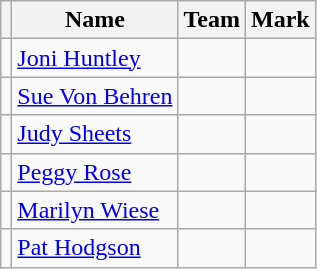<table class=wikitable>
<tr>
<th></th>
<th>Name</th>
<th>Team</th>
<th>Mark</th>
</tr>
<tr>
<td></td>
<td><a href='#'>Joni Huntley</a></td>
<td></td>
<td></td>
</tr>
<tr>
<td></td>
<td><a href='#'>Sue Von Behren</a></td>
<td></td>
<td></td>
</tr>
<tr>
<td></td>
<td><a href='#'>Judy Sheets</a></td>
<td></td>
<td></td>
</tr>
<tr>
<td></td>
<td><a href='#'>Peggy Rose</a></td>
<td></td>
<td></td>
</tr>
<tr>
<td></td>
<td><a href='#'>Marilyn Wiese</a></td>
<td></td>
<td></td>
</tr>
<tr>
<td></td>
<td><a href='#'>Pat Hodgson</a></td>
<td></td>
<td></td>
</tr>
</table>
